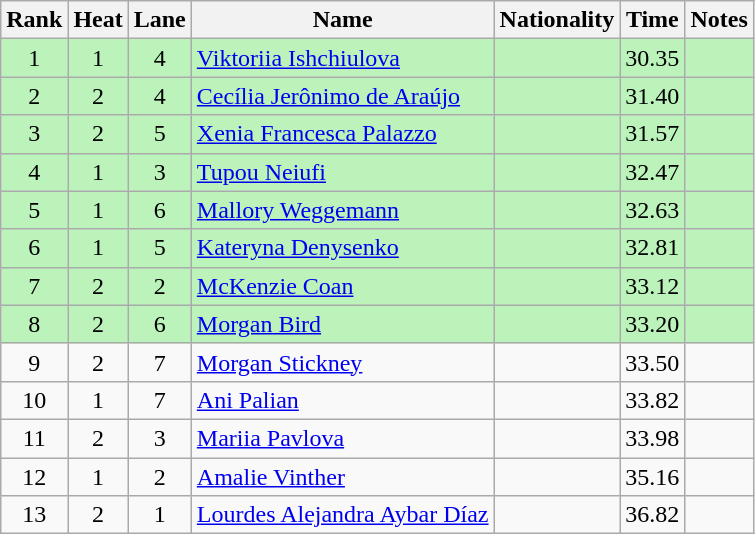<table class="wikitable sortable" style="text-align:center">
<tr>
<th>Rank</th>
<th>Heat</th>
<th>Lane</th>
<th>Name</th>
<th>Nationality</th>
<th>Time</th>
<th>Notes</th>
</tr>
<tr bgcolor=bbf3bb>
<td>1</td>
<td>1</td>
<td>4</td>
<td align=left><a href='#'>Viktoriia Ishchiulova</a></td>
<td align=left></td>
<td>30.35</td>
<td></td>
</tr>
<tr bgcolor=bbf3bb>
<td>2</td>
<td>2</td>
<td>4</td>
<td align=left><a href='#'>Cecília Jerônimo de Araújo</a></td>
<td align=left></td>
<td>31.40</td>
<td></td>
</tr>
<tr bgcolor=bbf3bb>
<td>3</td>
<td>2</td>
<td>5</td>
<td align=left><a href='#'>Xenia Francesca Palazzo</a></td>
<td align=left></td>
<td>31.57</td>
<td></td>
</tr>
<tr bgcolor=bbf3bb>
<td>4</td>
<td>1</td>
<td>3</td>
<td align=left><a href='#'>Tupou Neiufi</a></td>
<td align=left></td>
<td>32.47</td>
<td></td>
</tr>
<tr bgcolor=bbf3bb>
<td>5</td>
<td>1</td>
<td>6</td>
<td align=left><a href='#'>Mallory Weggemann</a></td>
<td align=left></td>
<td>32.63</td>
<td></td>
</tr>
<tr bgcolor=bbf3bb>
<td>6</td>
<td>1</td>
<td>5</td>
<td align=left><a href='#'>Kateryna Denysenko</a></td>
<td align=left></td>
<td>32.81</td>
<td></td>
</tr>
<tr bgcolor=bbf3bb>
<td>7</td>
<td>2</td>
<td>2</td>
<td align=left><a href='#'>McKenzie Coan</a></td>
<td align=left></td>
<td>33.12</td>
<td></td>
</tr>
<tr bgcolor=bbf3bb>
<td>8</td>
<td>2</td>
<td>6</td>
<td align=left><a href='#'>Morgan Bird</a></td>
<td align=left></td>
<td>33.20</td>
<td></td>
</tr>
<tr>
<td>9</td>
<td>2</td>
<td>7</td>
<td align=left><a href='#'>Morgan Stickney</a></td>
<td align=left></td>
<td>33.50</td>
<td></td>
</tr>
<tr>
<td>10</td>
<td>1</td>
<td>7</td>
<td align=left><a href='#'>Ani Palian</a></td>
<td align=left></td>
<td>33.82</td>
<td></td>
</tr>
<tr>
<td>11</td>
<td>2</td>
<td>3</td>
<td align=left><a href='#'>Mariia Pavlova</a></td>
<td align=left></td>
<td>33.98</td>
<td></td>
</tr>
<tr>
<td>12</td>
<td>1</td>
<td>2</td>
<td align=left><a href='#'>Amalie Vinther</a></td>
<td align=left></td>
<td>35.16</td>
<td></td>
</tr>
<tr>
<td>13</td>
<td>2</td>
<td>1</td>
<td align=left><a href='#'>Lourdes Alejandra Aybar Díaz</a></td>
<td align=left></td>
<td>36.82</td>
<td></td>
</tr>
</table>
